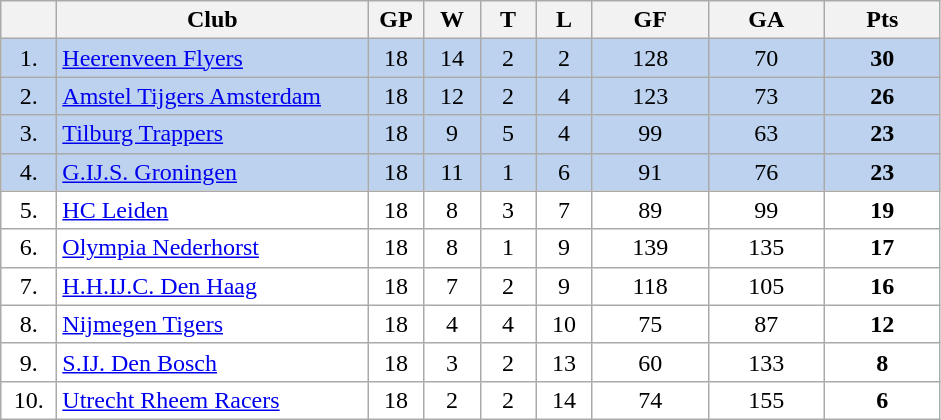<table class="wikitable">
<tr>
<th width="30"></th>
<th width="200">Club</th>
<th width="30">GP</th>
<th width="30">W</th>
<th width="30">T</th>
<th width="30">L</th>
<th width="70">GF</th>
<th width="70">GA</th>
<th width="70">Pts</th>
</tr>
<tr bgcolor="#BCD2EE" align="center">
<td>1.</td>
<td align="left"><a href='#'>Heerenveen Flyers</a></td>
<td>18</td>
<td>14</td>
<td>2</td>
<td>2</td>
<td>128</td>
<td>70</td>
<td><strong>30</strong></td>
</tr>
<tr bgcolor="#BCD2EE" align="center">
<td>2.</td>
<td align="left"><a href='#'>Amstel Tijgers Amsterdam</a></td>
<td>18</td>
<td>12</td>
<td>2</td>
<td>4</td>
<td>123</td>
<td>73</td>
<td><strong>26</strong></td>
</tr>
<tr bgcolor="#BCD2EE" align="center">
<td>3.</td>
<td align="left"><a href='#'>Tilburg Trappers</a></td>
<td>18</td>
<td>9</td>
<td>5</td>
<td>4</td>
<td>99</td>
<td>63</td>
<td><strong>23</strong></td>
</tr>
<tr bgcolor="#BCD2EE" align="center">
<td>4.</td>
<td align="left"><a href='#'>G.IJ.S. Groningen</a></td>
<td>18</td>
<td>11</td>
<td>1</td>
<td>6</td>
<td>91</td>
<td>76</td>
<td><strong>23</strong></td>
</tr>
<tr bgcolor="#FFFFFF" align="center">
<td>5.</td>
<td align="left"><a href='#'>HC Leiden</a></td>
<td>18</td>
<td>8</td>
<td>3</td>
<td>7</td>
<td>89</td>
<td>99</td>
<td><strong>19</strong></td>
</tr>
<tr bgcolor="#FFFFFF" align="center">
<td>6.</td>
<td align="left"><a href='#'>Olympia Nederhorst</a></td>
<td>18</td>
<td>8</td>
<td>1</td>
<td>9</td>
<td>139</td>
<td>135</td>
<td><strong>17</strong></td>
</tr>
<tr bgcolor="#FFFFFF" align="center">
<td>7.</td>
<td align="left"><a href='#'>H.H.IJ.C. Den Haag</a></td>
<td>18</td>
<td>7</td>
<td>2</td>
<td>9</td>
<td>118</td>
<td>105</td>
<td><strong>16</strong></td>
</tr>
<tr bgcolor="#FFFFFF" align="center">
<td>8.</td>
<td align="left"><a href='#'>Nijmegen Tigers</a></td>
<td>18</td>
<td>4</td>
<td>4</td>
<td>10</td>
<td>75</td>
<td>87</td>
<td><strong>12</strong></td>
</tr>
<tr bgcolor="#FFFFFF" align="center">
<td>9.</td>
<td align="left"><a href='#'>S.IJ. Den Bosch</a></td>
<td>18</td>
<td>3</td>
<td>2</td>
<td>13</td>
<td>60</td>
<td>133</td>
<td><strong>8</strong></td>
</tr>
<tr bgcolor="#FFFFFF" align="center">
<td>10.</td>
<td align="left"><a href='#'>Utrecht Rheem Racers</a></td>
<td>18</td>
<td>2</td>
<td>2</td>
<td>14</td>
<td>74</td>
<td>155</td>
<td><strong>6</strong></td>
</tr>
</table>
